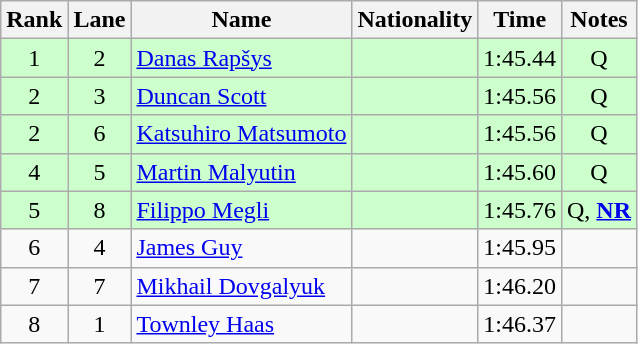<table class="wikitable sortable" style="text-align:center">
<tr>
<th>Rank</th>
<th>Lane</th>
<th>Name</th>
<th>Nationality</th>
<th>Time</th>
<th>Notes</th>
</tr>
<tr bgcolor=ccffcc>
<td>1</td>
<td>2</td>
<td align=left><a href='#'>Danas Rapšys</a></td>
<td align=left></td>
<td>1:45.44</td>
<td>Q</td>
</tr>
<tr bgcolor=ccffcc>
<td>2</td>
<td>3</td>
<td align=left><a href='#'>Duncan Scott</a></td>
<td align=left></td>
<td>1:45.56</td>
<td>Q</td>
</tr>
<tr bgcolor=ccffcc>
<td>2</td>
<td>6</td>
<td align=left><a href='#'>Katsuhiro Matsumoto</a></td>
<td align=left></td>
<td>1:45.56</td>
<td>Q</td>
</tr>
<tr bgcolor=ccffcc>
<td>4</td>
<td>5</td>
<td align=left><a href='#'>Martin Malyutin</a></td>
<td align=left></td>
<td>1:45.60</td>
<td>Q</td>
</tr>
<tr bgcolor=ccffcc>
<td>5</td>
<td>8</td>
<td align=left><a href='#'>Filippo Megli</a></td>
<td align=left></td>
<td>1:45.76</td>
<td>Q, <strong><a href='#'>NR</a></strong></td>
</tr>
<tr>
<td>6</td>
<td>4</td>
<td align=left><a href='#'>James Guy</a></td>
<td align=left></td>
<td>1:45.95</td>
<td></td>
</tr>
<tr>
<td>7</td>
<td>7</td>
<td align=left><a href='#'>Mikhail Dovgalyuk</a></td>
<td align=left></td>
<td>1:46.20</td>
<td></td>
</tr>
<tr>
<td>8</td>
<td>1</td>
<td align=left><a href='#'>Townley Haas</a></td>
<td align=left></td>
<td>1:46.37</td>
<td></td>
</tr>
</table>
